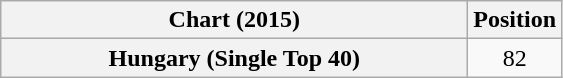<table class="wikitable sortable plainrowheaders" style="text-align:center">
<tr>
<th scope="col" style="width:19em;">Chart (2015)</th>
<th scope="col">Position</th>
</tr>
<tr>
<th scope="row">Hungary (Single Top 40)</th>
<td>82</td>
</tr>
</table>
